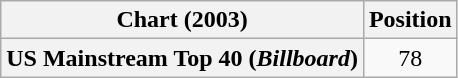<table class="wikitable plainrowheaders" style="text-align:center">
<tr>
<th>Chart (2003)</th>
<th>Position</th>
</tr>
<tr>
<th scope="row">US Mainstream Top 40 (<em>Billboard</em>)</th>
<td>78</td>
</tr>
</table>
